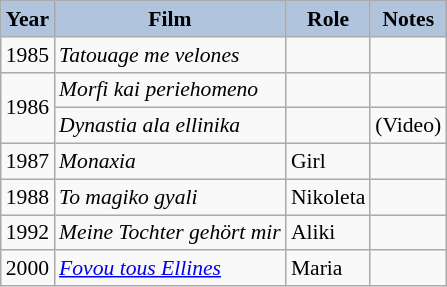<table class="wikitable" style="font-size:90%;">
<tr>
<th style="background:#B0C4DE;">Year</th>
<th style="background:#B0C4DE;">Film</th>
<th style="background:#B0C4DE;">Role</th>
<th style="background:#B0C4DE;">Notes</th>
</tr>
<tr>
<td>1985</td>
<td><em>Tatouage me velones</em></td>
<td></td>
<td></td>
</tr>
<tr>
<td rowspan="2">1986</td>
<td><em>Morfi kai periehomeno</em></td>
<td></td>
<td></td>
</tr>
<tr>
<td><em>Dynastia ala ellinika</em></td>
<td></td>
<td>(Video)</td>
</tr>
<tr>
<td>1987</td>
<td><em>Monaxia</em></td>
<td>Girl</td>
<td></td>
</tr>
<tr>
<td>1988</td>
<td><em>To magiko gyali</em></td>
<td>Nikoleta</td>
<td></td>
</tr>
<tr>
<td>1992</td>
<td><em>Meine Tochter gehört mir</em></td>
<td>Aliki</td>
<td></td>
</tr>
<tr>
<td>2000</td>
<td><em><a href='#'>Fovou tous Ellines</a></em></td>
<td>Maria</td>
<td></td>
</tr>
</table>
